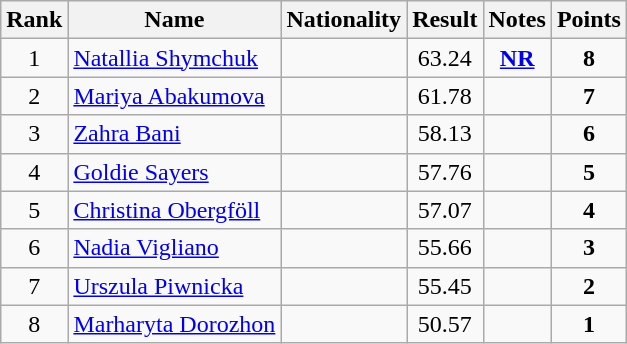<table class="wikitable sortable" style="text-align:center">
<tr>
<th>Rank</th>
<th>Name</th>
<th>Nationality</th>
<th>Result</th>
<th>Notes</th>
<th>Points</th>
</tr>
<tr>
<td>1</td>
<td align=left><a href='#'>Natallia Shymchuk</a></td>
<td align=left></td>
<td>63.24</td>
<td><strong><a href='#'>NR</a></strong></td>
<td><strong>8</strong></td>
</tr>
<tr>
<td>2</td>
<td align=left><a href='#'>Mariya Abakumova</a></td>
<td align=left></td>
<td>61.78</td>
<td></td>
<td><strong>7</strong></td>
</tr>
<tr>
<td>3</td>
<td align=left><a href='#'>Zahra Bani</a></td>
<td align=left></td>
<td>58.13</td>
<td></td>
<td><strong>6</strong></td>
</tr>
<tr>
<td>4</td>
<td align=left><a href='#'>Goldie Sayers</a></td>
<td align=left></td>
<td>57.76</td>
<td></td>
<td><strong>5</strong></td>
</tr>
<tr>
<td>5</td>
<td align=left><a href='#'>Christina Obergföll</a></td>
<td align=left></td>
<td>57.07</td>
<td></td>
<td><strong>4</strong></td>
</tr>
<tr>
<td>6</td>
<td align=left><a href='#'>Nadia Vigliano</a></td>
<td align=left></td>
<td>55.66</td>
<td></td>
<td><strong>3</strong></td>
</tr>
<tr>
<td>7</td>
<td align=left><a href='#'>Urszula Piwnicka</a></td>
<td align=left></td>
<td>55.45</td>
<td></td>
<td><strong>2</strong></td>
</tr>
<tr>
<td>8</td>
<td align=left><a href='#'>Marharyta Dorozhon</a></td>
<td align=left></td>
<td>50.57</td>
<td></td>
<td><strong>1</strong></td>
</tr>
</table>
